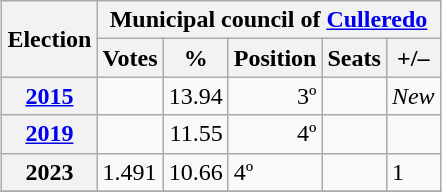<table class=wikitable style="margin:1em auto;">
<tr>
<th rowspan=2>Election</th>
<th colspan=5>Municipal council of <a href='#'>Culleredo</a></th>
</tr>
<tr>
<th>Votes</th>
<th>%</th>
<th>Position</th>
<th>Seats</th>
<th>+/–</th>
</tr>
<tr>
<th><a href='#'>2015</a></th>
<td align="right"></td>
<td align="right">13.94</td>
<td align="right">3º</td>
<td></td>
<td><em>New</em></td>
</tr>
<tr>
<th><a href='#'>2019</a></th>
<td align="right"></td>
<td align="right">11.55</td>
<td align="right">4º</td>
<td></td>
<td></td>
</tr>
<tr>
<th>2023</th>
<td>1.491</td>
<td>10.66</td>
<td>4º</td>
<td></td>
<td>1</td>
</tr>
<tr>
</tr>
</table>
